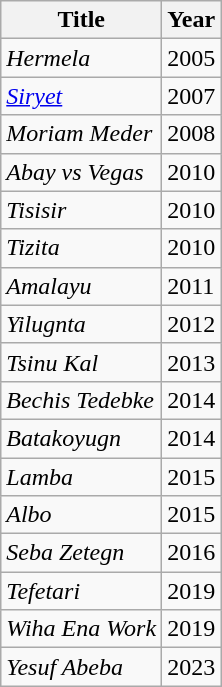<table class="wikitable">
<tr>
<th>Title</th>
<th>Year</th>
</tr>
<tr>
<td><em>Hermela</em></td>
<td>2005</td>
</tr>
<tr>
<td><em><a href='#'>Siryet</a></em></td>
<td>2007</td>
</tr>
<tr>
<td><em>Moriam Meder</em></td>
<td>2008</td>
</tr>
<tr>
<td><em>Abay vs Vegas</em></td>
<td>2010</td>
</tr>
<tr>
<td><em>Tisisir</em></td>
<td>2010</td>
</tr>
<tr>
<td><em>Tizita</em></td>
<td>2010</td>
</tr>
<tr>
<td><em>Amalayu</em></td>
<td>2011</td>
</tr>
<tr>
<td><em>Yilugnta</em></td>
<td>2012</td>
</tr>
<tr>
<td><em>Tsinu Kal</em></td>
<td>2013</td>
</tr>
<tr>
<td><em>Bechis Tedebke</em></td>
<td>2014</td>
</tr>
<tr>
<td><em>Batakoyugn</em></td>
<td>2014</td>
</tr>
<tr>
<td><em>Lamba</em></td>
<td>2015</td>
</tr>
<tr>
<td><em>Albo</em></td>
<td>2015</td>
</tr>
<tr>
<td><em>Seba Zetegn</em></td>
<td>2016</td>
</tr>
<tr>
<td><em>Tefetari</em></td>
<td>2019</td>
</tr>
<tr>
<td><em>Wiha Ena Work</em></td>
<td>2019</td>
</tr>
<tr>
<td><em>Yesuf Abeba</em></td>
<td>2023</td>
</tr>
</table>
